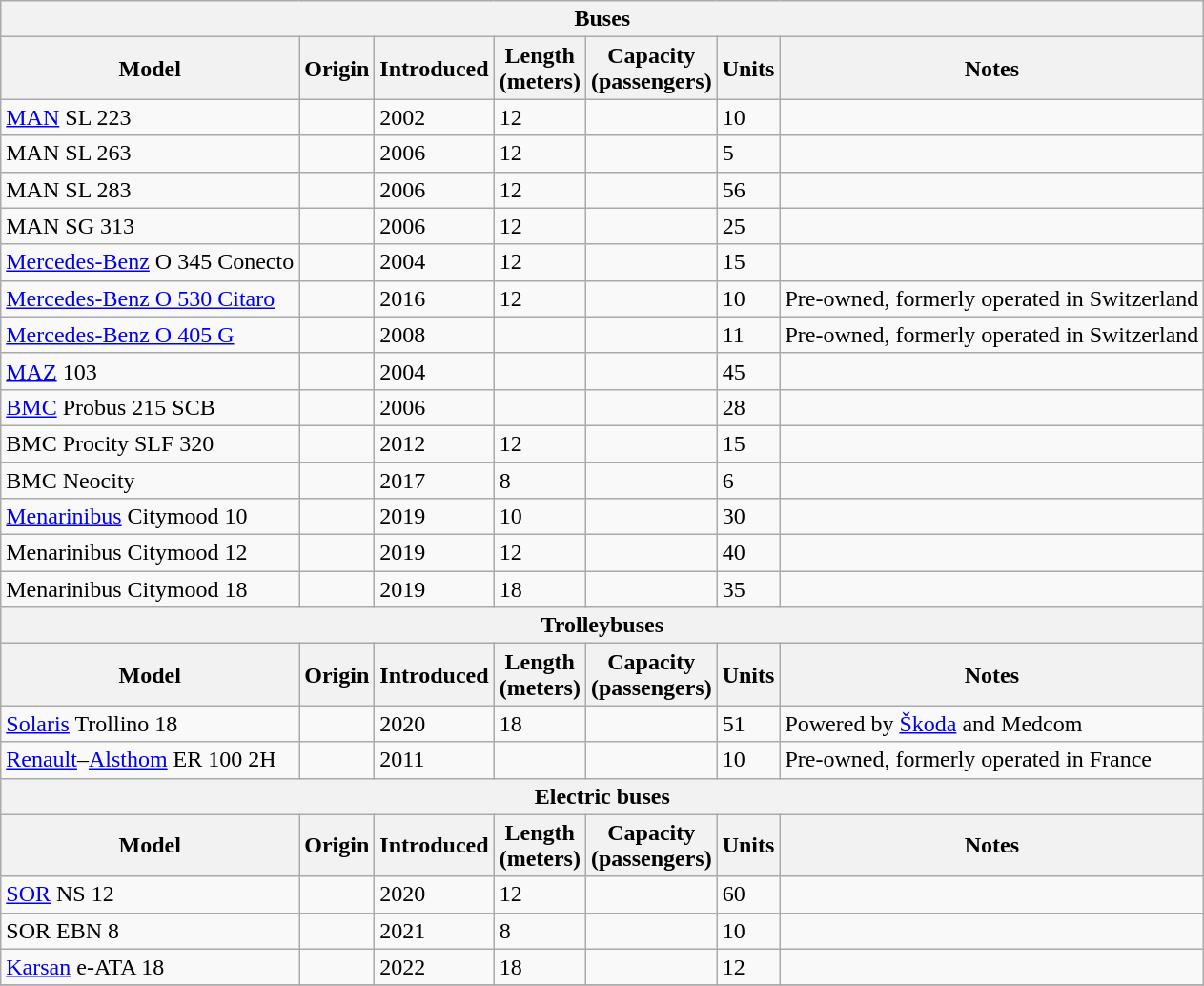<table class="wikitable">
<tr>
<th colspan="7">Buses</th>
</tr>
<tr>
<th>Model</th>
<th>Origin</th>
<th>Introduced</th>
<th>Length<br>(meters)</th>
<th>Capacity<br>(passengers)</th>
<th>Units</th>
<th>Notes</th>
</tr>
<tr>
<td><a href='#'>MAN</a> SL 223</td>
<td></td>
<td>2002</td>
<td>12</td>
<td></td>
<td>10</td>
<td></td>
</tr>
<tr>
<td>MAN SL 263</td>
<td></td>
<td>2006</td>
<td>12</td>
<td></td>
<td>5</td>
<td></td>
</tr>
<tr>
<td>MAN SL 283</td>
<td></td>
<td>2006</td>
<td>12</td>
<td></td>
<td>56</td>
<td></td>
</tr>
<tr>
<td>MAN SG 313</td>
<td></td>
<td>2006</td>
<td>12</td>
<td></td>
<td>25</td>
<td></td>
</tr>
<tr>
<td><a href='#'>Mercedes-Benz</a> O 345 Conecto</td>
<td></td>
<td>2004</td>
<td>12</td>
<td></td>
<td>15</td>
<td></td>
</tr>
<tr>
<td><a href='#'>Mercedes-Benz O 530 Citaro</a></td>
<td></td>
<td>2016</td>
<td>12</td>
<td></td>
<td>10</td>
<td>Pre-owned, formerly operated in Switzerland</td>
</tr>
<tr>
<td><a href='#'>Mercedes-Benz O 405 G</a></td>
<td></td>
<td>2008</td>
<td></td>
<td></td>
<td>11</td>
<td>Pre-owned, formerly operated in Switzerland</td>
</tr>
<tr>
<td><a href='#'>MAZ</a> 103</td>
<td></td>
<td>2004</td>
<td></td>
<td></td>
<td>45</td>
<td></td>
</tr>
<tr>
<td><a href='#'>BMC</a> Probus 215 SCB</td>
<td></td>
<td>2006</td>
<td></td>
<td></td>
<td>28</td>
<td></td>
</tr>
<tr>
<td>BMC Procity SLF 320</td>
<td></td>
<td>2012</td>
<td>12</td>
<td></td>
<td>15</td>
<td></td>
</tr>
<tr>
<td>BMC Neocity</td>
<td></td>
<td>2017</td>
<td>8</td>
<td></td>
<td>6</td>
<td></td>
</tr>
<tr>
<td><a href='#'>Menarinibus</a> Citymood 10</td>
<td></td>
<td>2019</td>
<td>10</td>
<td></td>
<td>30</td>
<td></td>
</tr>
<tr>
<td>Menarinibus Citymood 12</td>
<td></td>
<td>2019</td>
<td>12</td>
<td></td>
<td>40</td>
<td></td>
</tr>
<tr>
<td>Menarinibus Citymood 18</td>
<td></td>
<td>2019</td>
<td>18</td>
<td></td>
<td>35</td>
<td></td>
</tr>
<tr>
<th colspan="7">Trolleybuses</th>
</tr>
<tr>
<th>Model</th>
<th>Origin</th>
<th>Introduced</th>
<th>Length<br>(meters)</th>
<th>Capacity<br>(passengers)</th>
<th>Units</th>
<th>Notes</th>
</tr>
<tr>
<td><a href='#'>Solaris</a> Trollino 18</td>
<td></td>
<td>2020</td>
<td>18</td>
<td></td>
<td>51</td>
<td>Powered by <a href='#'>Škoda</a> and Medcom</td>
</tr>
<tr>
<td><a href='#'>Renault</a>–<a href='#'>Alsthom</a> ER 100 2H</td>
<td></td>
<td>2011</td>
<td></td>
<td></td>
<td>10</td>
<td>Pre-owned, formerly operated in France</td>
</tr>
<tr>
<th colspan="7">Electric buses</th>
</tr>
<tr>
<th>Model</th>
<th>Origin</th>
<th>Introduced</th>
<th>Length<br>(meters)</th>
<th>Capacity<br>(passengers)</th>
<th>Units</th>
<th>Notes</th>
</tr>
<tr>
<td><a href='#'>SOR</a> NS 12</td>
<td></td>
<td>2020</td>
<td>12</td>
<td></td>
<td>60</td>
<td></td>
</tr>
<tr>
<td>SOR EBN 8</td>
<td></td>
<td>2021</td>
<td>8</td>
<td></td>
<td>10</td>
<td></td>
</tr>
<tr>
<td><a href='#'>Karsan</a> e-ATA 18</td>
<td></td>
<td>2022</td>
<td>18</td>
<td></td>
<td>12</td>
<td></td>
</tr>
<tr>
</tr>
</table>
